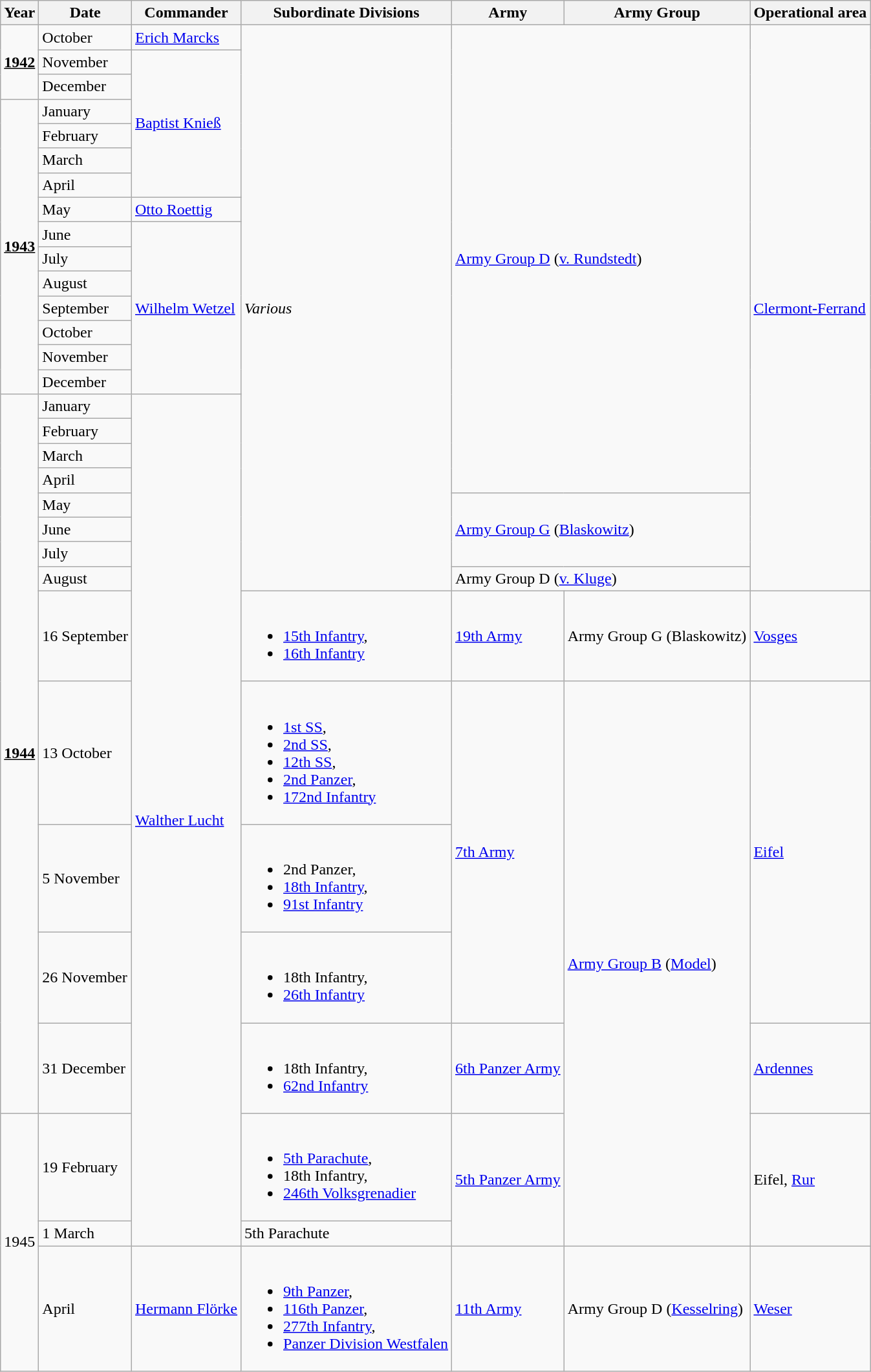<table class="wikitable">
<tr>
<th>Year</th>
<th>Date</th>
<th>Commander</th>
<th>Subordinate Divisions</th>
<th>Army</th>
<th>Army Group</th>
<th>Operational area</th>
</tr>
<tr>
<td rowspan="3"><strong><u>1942</u></strong></td>
<td>October</td>
<td><a href='#'>Erich Marcks</a></td>
<td rowspan="23"><em>Various</em></td>
<td colspan="2" rowspan="19"><a href='#'>Army Group D</a> (<a href='#'>v. Rundstedt</a>)</td>
<td rowspan="23"><a href='#'>Clermont-Ferrand</a></td>
</tr>
<tr>
<td>November</td>
<td rowspan="6"><a href='#'>Baptist Knieß</a></td>
</tr>
<tr>
<td>December</td>
</tr>
<tr>
<td rowspan="12"><strong><u>1943</u></strong></td>
<td>January</td>
</tr>
<tr>
<td>February</td>
</tr>
<tr>
<td>March</td>
</tr>
<tr>
<td>April</td>
</tr>
<tr>
<td>May</td>
<td><a href='#'>Otto Roettig</a></td>
</tr>
<tr>
<td>June</td>
<td rowspan="7"><a href='#'>Wilhelm Wetzel</a></td>
</tr>
<tr>
<td>July</td>
</tr>
<tr>
<td>August</td>
</tr>
<tr>
<td>September</td>
</tr>
<tr>
<td>October</td>
</tr>
<tr>
<td>November</td>
</tr>
<tr>
<td>December</td>
</tr>
<tr>
<td rowspan="13"><strong><u>1944</u></strong></td>
<td>January</td>
<td rowspan="15"><a href='#'>Walther Lucht</a></td>
</tr>
<tr>
<td>February</td>
</tr>
<tr>
<td>March</td>
</tr>
<tr>
<td>April</td>
</tr>
<tr>
<td>May</td>
<td colspan="2" rowspan="3"><a href='#'>Army Group G</a> (<a href='#'>Blaskowitz</a>)</td>
</tr>
<tr>
<td>June</td>
</tr>
<tr>
<td>July</td>
</tr>
<tr>
<td>August</td>
<td colspan="2">Army Group D (<a href='#'>v. Kluge</a>)</td>
</tr>
<tr>
<td>16 September</td>
<td><br><ul><li><a href='#'>15th Infantry</a>,</li><li><a href='#'>16th Infantry</a></li></ul></td>
<td><a href='#'>19th Army</a></td>
<td>Army Group G (Blaskowitz)</td>
<td><a href='#'>Vosges</a></td>
</tr>
<tr>
<td>13 October</td>
<td><br><ul><li><a href='#'>1st SS</a>,</li><li><a href='#'>2nd SS</a>,</li><li><a href='#'>12th SS</a>,</li><li><a href='#'>2nd Panzer</a>,</li><li><a href='#'>172nd Infantry</a></li></ul></td>
<td rowspan="3"><a href='#'>7th Army</a></td>
<td rowspan="6"><a href='#'>Army Group B</a> (<a href='#'>Model</a>)</td>
<td rowspan="3"><a href='#'>Eifel</a></td>
</tr>
<tr>
<td>5 November</td>
<td><br><ul><li>2nd Panzer,</li><li><a href='#'>18th Infantry</a>,</li><li><a href='#'>91st Infantry</a></li></ul></td>
</tr>
<tr>
<td>26 November</td>
<td><br><ul><li>18th Infantry,</li><li><a href='#'>26th Infantry</a></li></ul></td>
</tr>
<tr>
<td>31 December</td>
<td><br><ul><li>18th Infantry,</li><li><a href='#'>62nd Infantry</a></li></ul></td>
<td><a href='#'>6th Panzer Army</a></td>
<td><a href='#'>Ardennes</a></td>
</tr>
<tr>
<td rowspan="3">1945</td>
<td>19 February</td>
<td><br><ul><li><a href='#'>5th Parachute</a>,</li><li>18th Infantry,</li><li><a href='#'>246th Volksgrenadier</a></li></ul></td>
<td rowspan="2"><a href='#'>5th Panzer Army</a></td>
<td rowspan="2">Eifel, <a href='#'>Rur</a></td>
</tr>
<tr>
<td>1 March</td>
<td>5th Parachute</td>
</tr>
<tr>
<td>April</td>
<td><a href='#'>Hermann Flörke</a></td>
<td><br><ul><li><a href='#'>9th Panzer</a>,</li><li><a href='#'>116th Panzer</a>,</li><li><a href='#'>277th Infantry</a>,</li><li><a href='#'>Panzer Division Westfalen</a></li></ul></td>
<td><a href='#'>11th Army</a></td>
<td>Army Group D (<a href='#'>Kesselring</a>)</td>
<td><a href='#'>Weser</a></td>
</tr>
</table>
